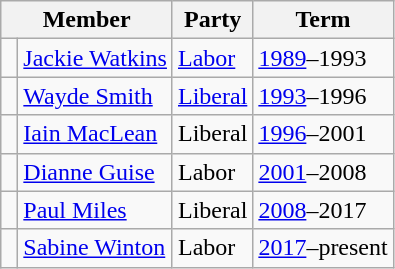<table class="wikitable">
<tr>
<th colspan="2">Member</th>
<th>Party</th>
<th>Term</th>
</tr>
<tr>
<td> </td>
<td><a href='#'>Jackie Watkins</a></td>
<td><a href='#'>Labor</a></td>
<td><a href='#'>1989</a>–1993</td>
</tr>
<tr>
<td> </td>
<td><a href='#'>Wayde Smith</a></td>
<td><a href='#'>Liberal</a></td>
<td><a href='#'>1993</a>–1996</td>
</tr>
<tr>
<td> </td>
<td><a href='#'>Iain MacLean</a></td>
<td>Liberal</td>
<td><a href='#'>1996</a>–2001</td>
</tr>
<tr>
<td> </td>
<td><a href='#'>Dianne Guise</a></td>
<td>Labor</td>
<td><a href='#'>2001</a>–2008</td>
</tr>
<tr>
<td> </td>
<td><a href='#'>Paul Miles</a></td>
<td>Liberal</td>
<td><a href='#'>2008</a>–2017</td>
</tr>
<tr>
<td> </td>
<td><a href='#'>Sabine Winton</a></td>
<td>Labor</td>
<td><a href='#'>2017</a>–present</td>
</tr>
</table>
